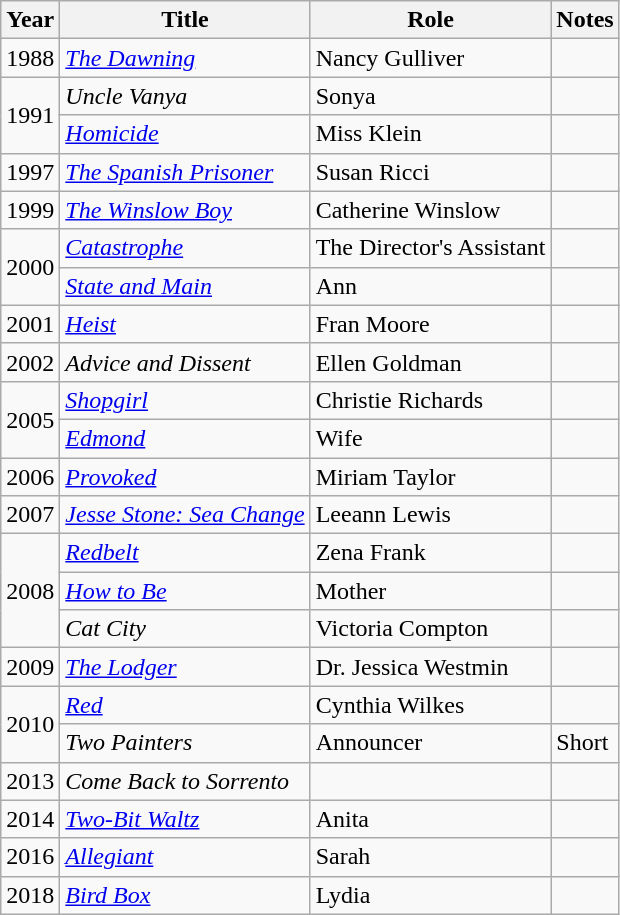<table class="wikitable">
<tr>
<th>Year</th>
<th>Title</th>
<th>Role</th>
<th>Notes</th>
</tr>
<tr>
<td>1988</td>
<td><em><a href='#'>The Dawning</a></em></td>
<td>Nancy Gulliver</td>
<td></td>
</tr>
<tr>
<td rowspan=2>1991</td>
<td><em>Uncle Vanya</em></td>
<td>Sonya</td>
<td></td>
</tr>
<tr>
<td><em><a href='#'>Homicide</a></em></td>
<td>Miss Klein</td>
<td></td>
</tr>
<tr>
<td>1997</td>
<td><em><a href='#'>The Spanish Prisoner</a></em></td>
<td>Susan Ricci</td>
<td></td>
</tr>
<tr>
<td>1999</td>
<td><em><a href='#'>The Winslow Boy</a></em></td>
<td>Catherine Winslow</td>
<td></td>
</tr>
<tr>
<td rowspan=2>2000</td>
<td><em><a href='#'>Catastrophe</a></em></td>
<td>The Director's Assistant</td>
<td></td>
</tr>
<tr>
<td><em><a href='#'>State and Main</a></em></td>
<td>Ann</td>
<td></td>
</tr>
<tr>
<td>2001</td>
<td><em><a href='#'>Heist</a></em></td>
<td>Fran Moore</td>
<td></td>
</tr>
<tr>
<td>2002</td>
<td><em>Advice and Dissent</em></td>
<td>Ellen Goldman</td>
<td></td>
</tr>
<tr>
<td rowspan=2>2005</td>
<td><em><a href='#'>Shopgirl</a></em></td>
<td>Christie Richards</td>
<td></td>
</tr>
<tr>
<td><em><a href='#'>Edmond</a></em></td>
<td>Wife</td>
<td></td>
</tr>
<tr>
<td>2006</td>
<td><em><a href='#'>Provoked</a></em></td>
<td>Miriam Taylor</td>
<td></td>
</tr>
<tr>
<td>2007</td>
<td><em><a href='#'>Jesse Stone: Sea Change</a></em></td>
<td>Leeann Lewis</td>
<td></td>
</tr>
<tr>
<td rowspan=3>2008</td>
<td><em><a href='#'>Redbelt</a></em></td>
<td>Zena Frank</td>
<td></td>
</tr>
<tr>
<td><em><a href='#'>How to Be</a></em></td>
<td>Mother</td>
<td></td>
</tr>
<tr>
<td><em>Cat City</em></td>
<td>Victoria Compton</td>
<td></td>
</tr>
<tr>
<td>2009</td>
<td><em><a href='#'>The Lodger</a></em></td>
<td>Dr. Jessica Westmin</td>
<td></td>
</tr>
<tr>
<td rowspan=2>2010</td>
<td><em><a href='#'>Red</a></em></td>
<td>Cynthia Wilkes</td>
<td></td>
</tr>
<tr>
<td><em>Two Painters</em></td>
<td>Announcer</td>
<td>Short</td>
</tr>
<tr>
<td>2013</td>
<td><em>Come Back to Sorrento</em></td>
<td></td>
<td></td>
</tr>
<tr>
<td>2014</td>
<td><em><a href='#'>Two-Bit Waltz</a></em></td>
<td>Anita</td>
<td></td>
</tr>
<tr>
<td>2016</td>
<td><em><a href='#'>Allegiant</a></em></td>
<td>Sarah</td>
<td></td>
</tr>
<tr>
<td>2018</td>
<td><em><a href='#'>Bird Box</a></em></td>
<td>Lydia</td>
<td></td>
</tr>
</table>
